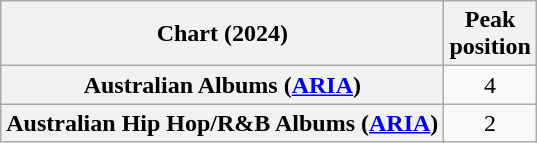<table class="wikitable sortable plainrowheaders" style="text-align:center">
<tr>
<th scope="col">Chart (2024)</th>
<th scope="col">Peak<br>position</th>
</tr>
<tr>
<th scope="row">Australian Albums (<a href='#'>ARIA</a>)</th>
<td>4</td>
</tr>
<tr>
<th scope="row">Australian Hip Hop/R&B Albums (<a href='#'>ARIA</a>)</th>
<td>2</td>
</tr>
</table>
